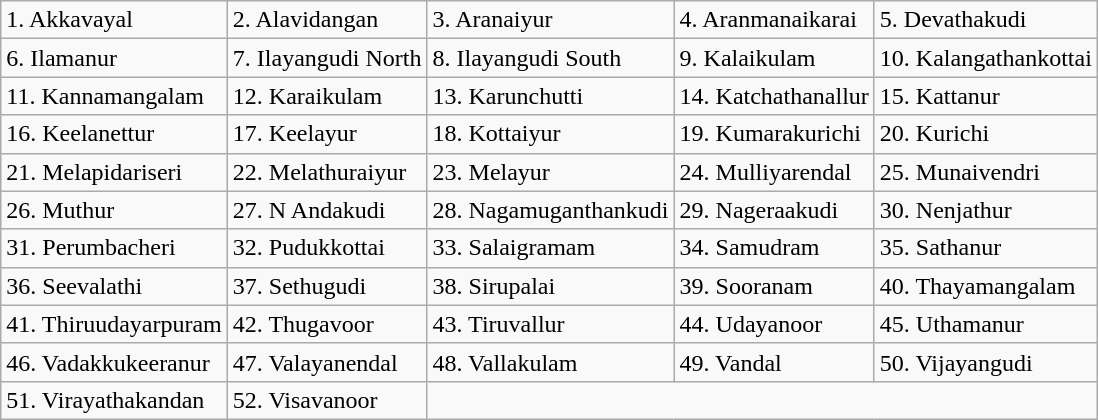<table class="wikitable">
<tr>
<td>1. Akkavayal</td>
<td>2. Alavidangan</td>
<td>3. Aranaiyur</td>
<td>4. Aranmanaikarai</td>
<td>5. Devathakudi</td>
</tr>
<tr>
<td>6. Ilamanur</td>
<td>7. Ilayangudi North</td>
<td>8. Ilayangudi South</td>
<td>9. Kalaikulam</td>
<td>10. Kalangathankottai</td>
</tr>
<tr>
<td>11. Kannamangalam</td>
<td>12. Karaikulam</td>
<td>13. Karunchutti</td>
<td>14. Katchathanallur</td>
<td>15. Kattanur</td>
</tr>
<tr>
<td>16. Keelanettur</td>
<td>17. Keelayur</td>
<td>18. Kottaiyur</td>
<td>19. Kumarakurichi</td>
<td>20. Kurichi</td>
</tr>
<tr>
<td>21. Melapidariseri</td>
<td>22. Melathuraiyur</td>
<td>23. Melayur</td>
<td>24. Mulliyarendal</td>
<td>25. Munaivendri</td>
</tr>
<tr>
<td>26. Muthur</td>
<td>27. N Andakudi</td>
<td>28. Nagamuganthankudi</td>
<td>29. Nageraakudi</td>
<td>30. Nenjathur</td>
</tr>
<tr>
<td>31. Perumbacheri</td>
<td>32. Pudukkottai</td>
<td>33. Salaigramam</td>
<td>34. Samudram</td>
<td>35. Sathanur</td>
</tr>
<tr>
<td>36. Seevalathi</td>
<td>37. Sethugudi</td>
<td>38. Sirupalai</td>
<td>39. Sooranam</td>
<td>40. Thayamangalam</td>
</tr>
<tr>
<td>41. Thiruudayarpuram</td>
<td>42. Thugavoor</td>
<td>43. Tiruvallur</td>
<td>44. Udayanoor</td>
<td>45. Uthamanur</td>
</tr>
<tr>
<td>46. Vadakkukeeranur</td>
<td>47. Valayanendal</td>
<td>48. Vallakulam</td>
<td>49. Vandal</td>
<td>50. Vijayangudi</td>
</tr>
<tr>
<td>51. Virayathakandan</td>
<td>52. Visavanoor</td>
</tr>
</table>
